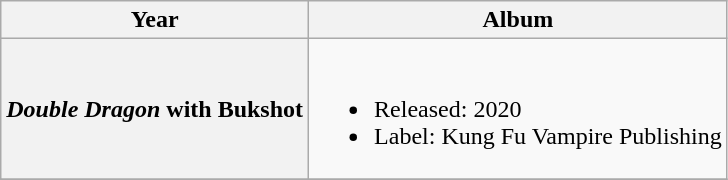<table class="wikitable">
<tr>
<th>Year</th>
<th>Album</th>
</tr>
<tr>
<th scope="row"><em>Double Dragon</em> with Bukshot</th>
<td><br><ul><li>Released: 2020</li><li>Label: Kung Fu Vampire Publishing</li></ul></td>
</tr>
<tr>
</tr>
</table>
